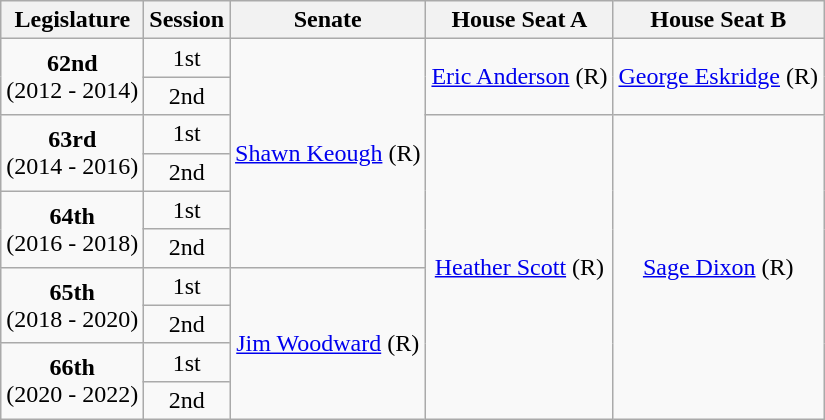<table class=wikitable style="text-align:center">
<tr>
<th>Legislature</th>
<th>Session</th>
<th>Senate</th>
<th>House Seat A</th>
<th>House Seat B</th>
</tr>
<tr>
<td rowspan="2"><strong>62nd</strong> <br> (2012 - 2014)</td>
<td>1st</td>
<td rowspan="6" ><a href='#'>Shawn Keough</a> (R)</td>
<td rowspan="2" ><a href='#'>Eric Anderson</a> (R)</td>
<td rowspan="2" ><a href='#'>George Eskridge</a> (R)</td>
</tr>
<tr>
<td>2nd</td>
</tr>
<tr>
<td rowspan="2"><strong>63rd</strong> <br> (2014 - 2016)</td>
<td>1st</td>
<td rowspan="8" ><a href='#'>Heather Scott</a> (R)</td>
<td rowspan="8" ><a href='#'>Sage Dixon</a> (R)</td>
</tr>
<tr>
<td>2nd</td>
</tr>
<tr>
<td rowspan="2"><strong>64th</strong> <br> (2016 - 2018)</td>
<td>1st</td>
</tr>
<tr>
<td>2nd</td>
</tr>
<tr>
<td rowspan="2"><strong>65th</strong> <br> (2018 - 2020)</td>
<td>1st</td>
<td rowspan="4" ><a href='#'>Jim Woodward</a> (R)</td>
</tr>
<tr>
<td>2nd</td>
</tr>
<tr>
<td rowspan="2"><strong>66th</strong> <br> (2020 - 2022)</td>
<td>1st</td>
</tr>
<tr>
<td>2nd</td>
</tr>
</table>
